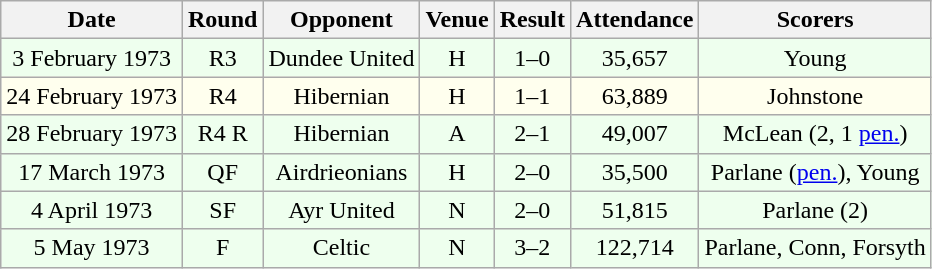<table class="wikitable sortable" style="font-size:100%; text-align:center">
<tr>
<th>Date</th>
<th>Round</th>
<th>Opponent</th>
<th>Venue</th>
<th>Result</th>
<th>Attendance</th>
<th>Scorers</th>
</tr>
<tr bgcolor = "#EEFFEE">
<td>3 February 1973</td>
<td>R3</td>
<td>Dundee United</td>
<td>H</td>
<td>1–0</td>
<td>35,657</td>
<td>Young</td>
</tr>
<tr bgcolor = "#FFFFEE">
<td>24 February 1973</td>
<td>R4</td>
<td>Hibernian</td>
<td>H</td>
<td>1–1</td>
<td>63,889</td>
<td>Johnstone</td>
</tr>
<tr bgcolor = "#EEFFEE">
<td>28 February 1973</td>
<td>R4 R</td>
<td>Hibernian</td>
<td>A</td>
<td>2–1</td>
<td>49,007</td>
<td>McLean (2, 1 <a href='#'>pen.</a>)</td>
</tr>
<tr bgcolor = "#EEFFEE">
<td>17 March 1973</td>
<td>QF</td>
<td>Airdrieonians</td>
<td>H</td>
<td>2–0</td>
<td>35,500</td>
<td>Parlane (<a href='#'>pen.</a>), Young</td>
</tr>
<tr bgcolor = "#EEFFEE">
<td>4 April 1973</td>
<td>SF</td>
<td>Ayr United</td>
<td>N</td>
<td>2–0</td>
<td>51,815</td>
<td>Parlane (2)</td>
</tr>
<tr bgcolor = "#EEFFEE">
<td>5 May 1973</td>
<td>F</td>
<td>Celtic</td>
<td>N</td>
<td>3–2</td>
<td>122,714</td>
<td>Parlane, Conn, Forsyth</td>
</tr>
</table>
